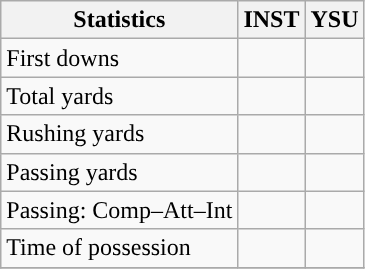<table class="wikitable" style="float: left;">
<tr>
<th>Statistics</th>
<th>INST</th>
<th>YSU</th>
</tr>
<tr>
<td>First downs</td>
<td></td>
<td></td>
</tr>
<tr>
<td>Total yards</td>
<td></td>
<td></td>
</tr>
<tr>
<td>Rushing yards</td>
<td></td>
<td></td>
</tr>
<tr>
<td>Passing yards</td>
<td></td>
<td></td>
</tr>
<tr>
<td>Passing: Comp–Att–Int</td>
<td></td>
<td></td>
</tr>
<tr>
<td>Time of possession</td>
<td></td>
<td></td>
</tr>
<tr>
</tr>
</table>
